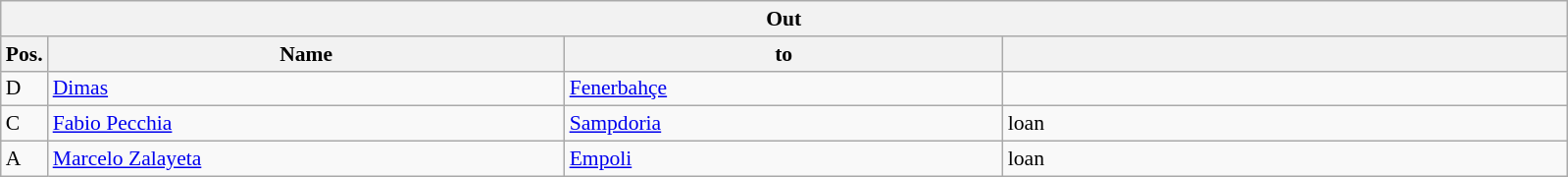<table class="wikitable" style="font-size:90%;">
<tr>
<th colspan="4">Out</th>
</tr>
<tr>
<th width=3%>Pos.</th>
<th width=33%>Name</th>
<th width=28%>to</th>
<th width=36%></th>
</tr>
<tr>
<td>D</td>
<td> <a href='#'>Dimas</a></td>
<td> <a href='#'>Fenerbahçe</a></td>
<td></td>
</tr>
<tr>
<td>C</td>
<td><a href='#'>Fabio Pecchia</a></td>
<td><a href='#'>Sampdoria</a></td>
<td>loan</td>
</tr>
<tr>
<td>A</td>
<td> <a href='#'>Marcelo Zalayeta</a></td>
<td><a href='#'>Empoli</a></td>
<td>loan</td>
</tr>
</table>
